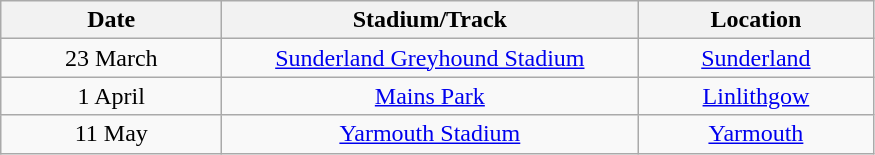<table class="wikitable" style="text-align:center">
<tr>
<th width=140>Date</th>
<th width=270>Stadium/Track</th>
<th width=150>Location</th>
</tr>
<tr>
<td>23 March</td>
<td><a href='#'>Sunderland Greyhound Stadium</a></td>
<td><a href='#'>Sunderland</a></td>
</tr>
<tr>
<td>1 April</td>
<td><a href='#'>Mains Park</a></td>
<td><a href='#'>Linlithgow</a></td>
</tr>
<tr>
<td>11 May</td>
<td><a href='#'>Yarmouth Stadium</a></td>
<td><a href='#'>Yarmouth</a></td>
</tr>
</table>
